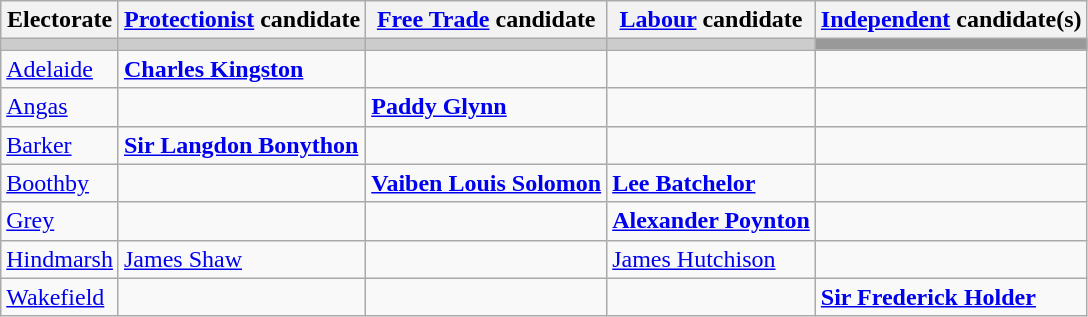<table class="wikitable">
<tr>
<th>Electorate</th>
<th><a href='#'>Protectionist</a> candidate</th>
<th><a href='#'>Free Trade</a> candidate</th>
<th><a href='#'>Labour</a> candidate</th>
<th><a href='#'>Independent</a> candidate(s)</th>
</tr>
<tr bgcolor="#cccccc">
<td></td>
<td></td>
<td></td>
<td></td>
<td bgcolor="#999999"></td>
</tr>
<tr>
<td><a href='#'>Adelaide</a></td>
<td><strong><a href='#'>Charles Kingston</a></strong></td>
<td></td>
<td></td>
<td></td>
</tr>
<tr>
<td><a href='#'>Angas</a></td>
<td></td>
<td><strong><a href='#'>Paddy Glynn</a></strong></td>
<td></td>
<td></td>
</tr>
<tr>
<td><a href='#'>Barker</a></td>
<td><strong><a href='#'>Sir Langdon Bonython</a></strong></td>
<td></td>
<td></td>
<td></td>
</tr>
<tr>
<td><a href='#'>Boothby</a></td>
<td></td>
<td><strong><a href='#'>Vaiben Louis Solomon</a></strong></td>
<td><strong><a href='#'>Lee Batchelor</a></strong></td>
<td></td>
</tr>
<tr>
<td><a href='#'>Grey</a></td>
<td></td>
<td></td>
<td><strong><a href='#'>Alexander Poynton</a></strong></td>
<td></td>
</tr>
<tr>
<td><a href='#'>Hindmarsh</a></td>
<td><a href='#'>James Shaw</a></td>
<td></td>
<td><a href='#'>James Hutchison</a></td>
<td></td>
</tr>
<tr>
<td><a href='#'>Wakefield</a></td>
<td></td>
<td></td>
<td></td>
<td><strong><a href='#'>Sir Frederick Holder</a></strong></td>
</tr>
</table>
